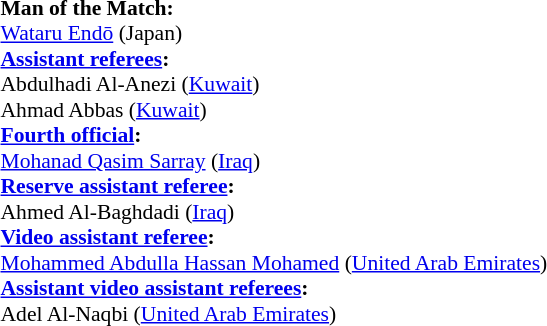<table style="width:100%; font-size:90%;">
<tr>
<td><br><strong>Man of the Match:</strong>
<br><a href='#'>Wataru Endō</a> (Japan)<br><strong><a href='#'>Assistant referees</a>:</strong>
<br> Abdulhadi Al-Anezi (<a href='#'>Kuwait</a>)
<br> Ahmad Abbas (<a href='#'>Kuwait</a>)
<br><strong><a href='#'>Fourth official</a>:</strong>
<br> <a href='#'>Mohanad Qasim Sarray</a> (<a href='#'>Iraq</a>)
<br><strong><a href='#'>Reserve assistant referee</a>:</strong>
<br> Ahmed Al-Baghdadi (<a href='#'>Iraq</a>)
<br><strong><a href='#'>Video assistant referee</a>:</strong>
<br> <a href='#'>Mohammed Abdulla Hassan Mohamed</a> (<a href='#'>United Arab Emirates</a>)
<br><strong><a href='#'>Assistant video assistant referees</a>:</strong>
<br> Adel Al-Naqbi (<a href='#'>United Arab Emirates</a>)</td>
</tr>
</table>
